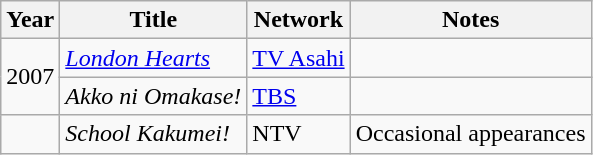<table class="wikitable">
<tr>
<th>Year</th>
<th>Title</th>
<th>Network</th>
<th>Notes</th>
</tr>
<tr>
<td rowspan="2">2007</td>
<td><em><a href='#'>London Hearts</a></em></td>
<td><a href='#'>TV Asahi</a></td>
<td></td>
</tr>
<tr>
<td><em>Akko ni Omakase!</em></td>
<td><a href='#'>TBS</a></td>
<td></td>
</tr>
<tr>
<td></td>
<td><em>School Kakumei!</em></td>
<td>NTV</td>
<td>Occasional appearances</td>
</tr>
</table>
